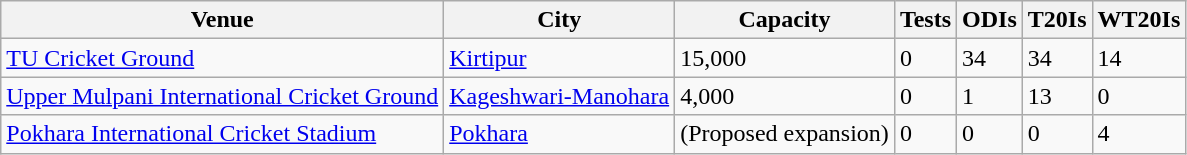<table class="sortable wikitable">
<tr>
<th>Venue</th>
<th>City</th>
<th>Capacity</th>
<th>Tests</th>
<th>ODIs</th>
<th>T20Is</th>
<th>WT20Is</th>
</tr>
<tr>
<td><a href='#'>TU Cricket Ground</a></td>
<td><a href='#'>Kirtipur</a></td>
<td>15,000</td>
<td>0</td>
<td>34</td>
<td>34</td>
<td>14</td>
</tr>
<tr>
<td><a href='#'>Upper Mulpani International Cricket Ground</a></td>
<td><a href='#'>Kageshwari-Manohara</a></td>
<td>4,000</td>
<td>0</td>
<td>1</td>
<td>13</td>
<td>0</td>
</tr>
<tr>
<td><a href='#'>Pokhara International Cricket Stadium</a></td>
<td><a href='#'>Pokhara</a></td>
<td>(Proposed expansion)</td>
<td>0</td>
<td>0</td>
<td>0</td>
<td>4</td>
</tr>
</table>
